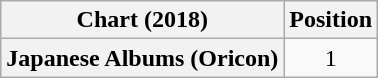<table class="wikitable plainrowheaders" style="text-align:center">
<tr>
<th scope="col">Chart (2018)</th>
<th scope="col">Position</th>
</tr>
<tr>
<th scope="row">Japanese Albums (Oricon)</th>
<td>1</td>
</tr>
</table>
